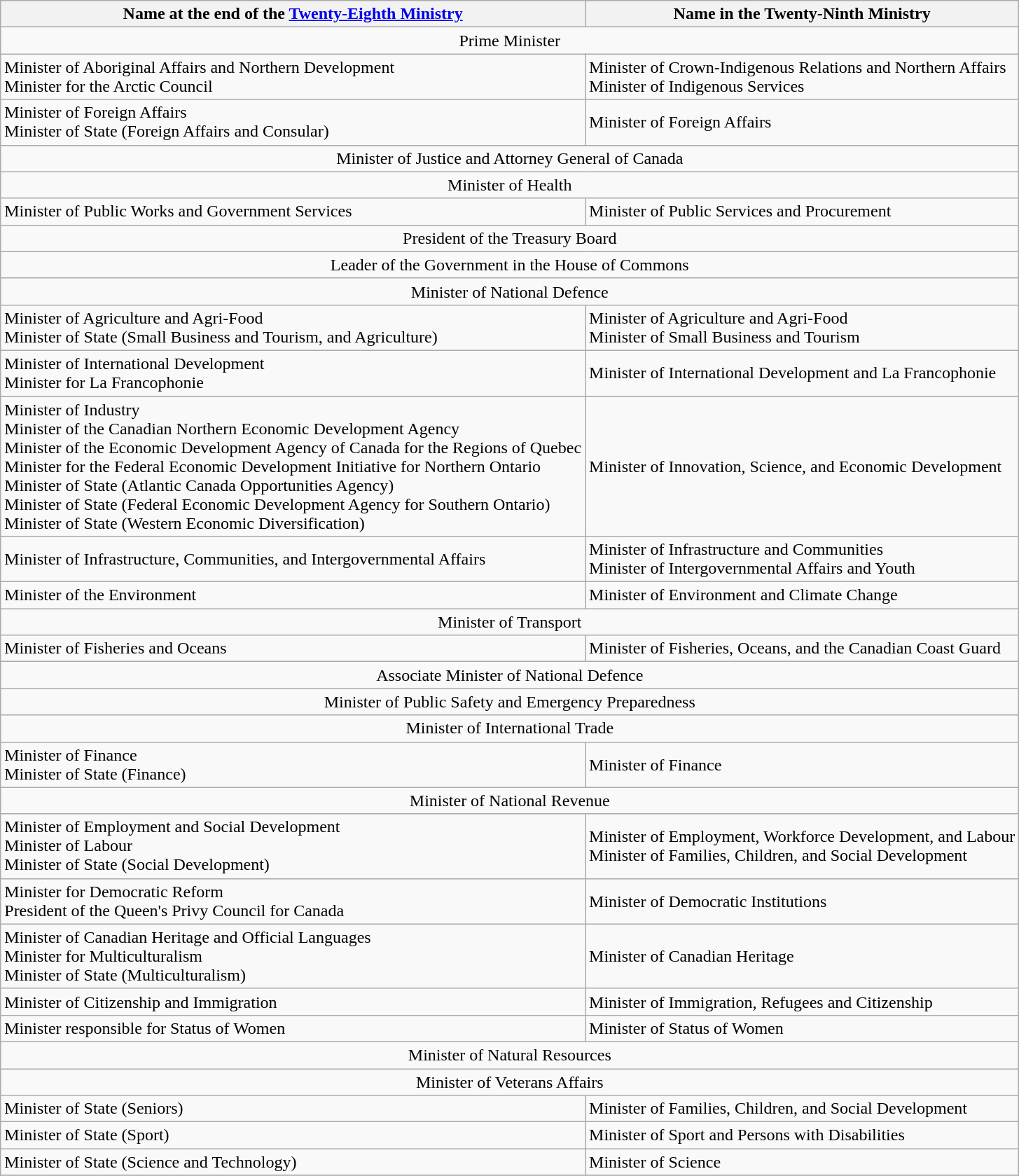<table class="wikitable">
<tr>
<th>Name at the end of the <a href='#'>Twenty-Eighth Ministry</a></th>
<th>Name in the Twenty-Ninth Ministry</th>
</tr>
<tr>
<td colspan="2" style="text-align:center">Prime Minister</td>
</tr>
<tr>
<td>Minister of Aboriginal Affairs and Northern Development<br>Minister for the Arctic Council</td>
<td>Minister of Crown-Indigenous Relations and Northern Affairs<br>Minister of Indigenous Services</td>
</tr>
<tr>
<td>Minister of Foreign Affairs<br>Minister of State (Foreign Affairs and Consular)</td>
<td>Minister of Foreign Affairs</td>
</tr>
<tr>
<td colspan="2" style="text-align:center">Minister of Justice and Attorney General of Canada</td>
</tr>
<tr>
<td colspan="2" style="text-align:center">Minister of Health</td>
</tr>
<tr>
<td>Minister of Public Works and Government Services</td>
<td>Minister of Public Services and Procurement</td>
</tr>
<tr>
<td colspan="2" style="text-align:center">President of the Treasury Board</td>
</tr>
<tr>
<td colspan="2" style="text-align:center">Leader of the Government in the House of Commons</td>
</tr>
<tr>
<td colspan="2" style="text-align:center">Minister of National Defence</td>
</tr>
<tr>
<td>Minister of Agriculture and Agri-Food<br>Minister of State (Small Business and Tourism, and Agriculture)</td>
<td>Minister of Agriculture and Agri-Food<br>Minister of Small Business and Tourism</td>
</tr>
<tr>
<td>Minister of International Development<br>Minister for La Francophonie</td>
<td>Minister of International Development and La Francophonie</td>
</tr>
<tr>
<td>Minister of Industry<br>Minister of the Canadian Northern Economic Development Agency<br>Minister of the Economic Development Agency of Canada for the Regions of Quebec<br>Minister for the Federal Economic Development Initiative for Northern Ontario<br>Minister of State (Atlantic Canada Opportunities Agency)<br>Minister of State (Federal Economic Development Agency for Southern Ontario)<br>Minister of State (Western Economic Diversification)</td>
<td>Minister of Innovation, Science, and Economic Development</td>
</tr>
<tr>
<td>Minister of Infrastructure, Communities, and Intergovernmental Affairs</td>
<td>Minister of Infrastructure and Communities<br>Minister of Intergovernmental Affairs and Youth</td>
</tr>
<tr>
<td>Minister of the Environment</td>
<td>Minister of Environment and Climate Change</td>
</tr>
<tr>
<td colspan="2" style="text-align:center">Minister of Transport</td>
</tr>
<tr>
<td>Minister of Fisheries and Oceans</td>
<td>Minister of Fisheries, Oceans, and the Canadian Coast Guard</td>
</tr>
<tr>
<td colspan="2" style="text-align:center">Associate Minister of National Defence</td>
</tr>
<tr>
<td colspan="2" style="text-align:center">Minister of Public Safety and Emergency Preparedness</td>
</tr>
<tr>
<td colspan="2" style="text-align:center">Minister of International Trade</td>
</tr>
<tr>
<td>Minister of Finance<br>Minister of State (Finance)</td>
<td>Minister of Finance</td>
</tr>
<tr>
<td colspan="2" style="text-align:center">Minister of National Revenue</td>
</tr>
<tr>
<td>Minister of Employment and Social Development<br>Minister of Labour<br>Minister of State (Social Development)</td>
<td>Minister of Employment, Workforce Development, and Labour<br>Minister of Families, Children, and Social Development</td>
</tr>
<tr>
<td>Minister for Democratic Reform<br>President of the Queen's Privy Council for Canada</td>
<td>Minister of Democratic Institutions</td>
</tr>
<tr>
<td>Minister of Canadian Heritage and Official Languages<br>Minister for Multiculturalism<br>Minister of State (Multiculturalism)</td>
<td>Minister of Canadian Heritage</td>
</tr>
<tr>
<td>Minister of Citizenship and Immigration</td>
<td>Minister of Immigration, Refugees and Citizenship</td>
</tr>
<tr>
<td>Minister responsible for Status of Women</td>
<td>Minister of Status of Women</td>
</tr>
<tr>
<td colspan="2" style="text-align:center">Minister of Natural Resources</td>
</tr>
<tr>
<td colspan="2" style="text-align:center">Minister of Veterans Affairs</td>
</tr>
<tr>
<td>Minister of State (Seniors)</td>
<td>Minister of Families, Children, and Social Development</td>
</tr>
<tr>
<td>Minister of State (Sport)</td>
<td>Minister of Sport and Persons with Disabilities</td>
</tr>
<tr>
<td>Minister of State (Science and Technology)</td>
<td>Minister of Science</td>
</tr>
<tr>
</tr>
</table>
